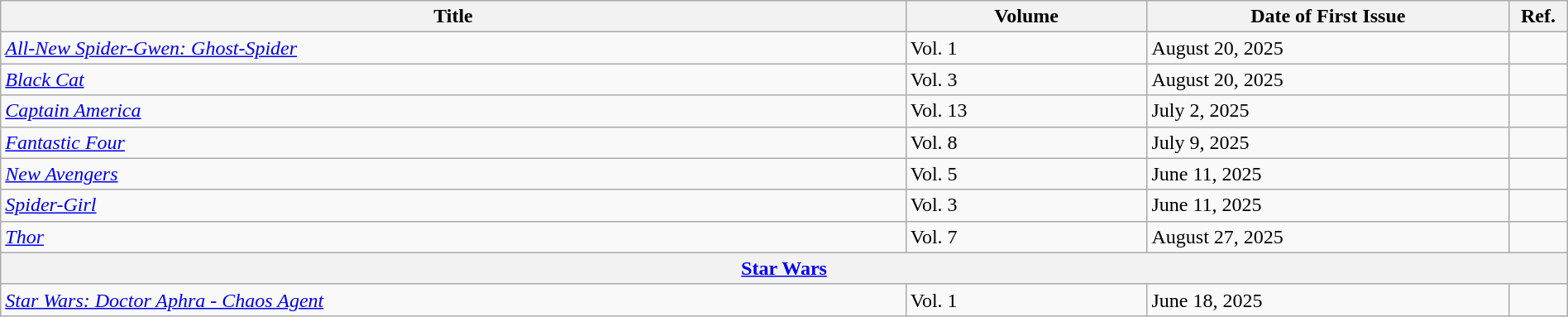<table class="wikitable sortable" style="width:100%; margin:1em auto 1em auto;">
<tr>
<th width=30%>Title</th>
<th width=8%>Volume</th>
<th width=12%>Date of First Issue</th>
<th width=1%>Ref.</th>
</tr>
<tr>
<td><em><a href='#'>All-New Spider-Gwen: Ghost-Spider</a></em></td>
<td>Vol. 1</td>
<td>August 20, 2025</td>
<td></td>
</tr>
<tr>
<td><em><a href='#'>Black Cat</a></em></td>
<td>Vol. 3</td>
<td>August 20, 2025</td>
<td></td>
</tr>
<tr>
<td><em><a href='#'>Captain America</a></em></td>
<td>Vol. 13</td>
<td>July 2, 2025</td>
<td></td>
</tr>
<tr>
<td><em><a href='#'>Fantastic Four</a></em></td>
<td>Vol. 8</td>
<td>July 9, 2025</td>
<td></td>
</tr>
<tr>
<td><em><a href='#'>New Avengers</a></em></td>
<td>Vol. 5</td>
<td>June 11, 2025</td>
<td></td>
</tr>
<tr>
<td><em><a href='#'>Spider-Girl</a></em></td>
<td>Vol. 3</td>
<td>June 11, 2025</td>
<td></td>
</tr>
<tr>
<td><em><a href='#'>Thor</a></em></td>
<td>Vol. 7</td>
<td>August 27, 2025</td>
<td></td>
</tr>
<tr>
<th colspan="4"><a href='#'>Star Wars</a></th>
</tr>
<tr>
<td><em><a href='#'>Star Wars: Doctor Aphra - Chaos Agent</a></em></td>
<td>Vol. 1</td>
<td>June 18, 2025</td>
<td></td>
</tr>
</table>
